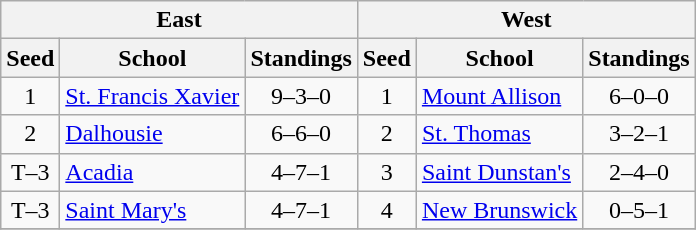<table class="wikitable">
<tr>
<th colspan=3>East</th>
<th colspan=3>West</th>
</tr>
<tr>
<th>Seed</th>
<th>School</th>
<th>Standings</th>
<th>Seed</th>
<th>School</th>
<th>Standings</th>
</tr>
<tr>
<td align=center>1</td>
<td><a href='#'>St. Francis Xavier</a></td>
<td align=center>9–3–0</td>
<td align=center>1</td>
<td><a href='#'>Mount Allison</a></td>
<td align=center>6–0–0</td>
</tr>
<tr>
<td align=center>2</td>
<td><a href='#'>Dalhousie</a></td>
<td align=center>6–6–0</td>
<td align=center>2</td>
<td><a href='#'>St. Thomas</a></td>
<td align=center>3–2–1</td>
</tr>
<tr>
<td align=center>T–3</td>
<td><a href='#'>Acadia</a></td>
<td align=center>4–7–1</td>
<td align=center>3</td>
<td><a href='#'>Saint Dunstan's</a></td>
<td align=center>2–4–0</td>
</tr>
<tr>
<td align=center>T–3</td>
<td><a href='#'>Saint Mary's</a></td>
<td align=center>4–7–1</td>
<td align=center>4</td>
<td><a href='#'>New Brunswick</a></td>
<td align=center>0–5–1</td>
</tr>
<tr>
</tr>
</table>
